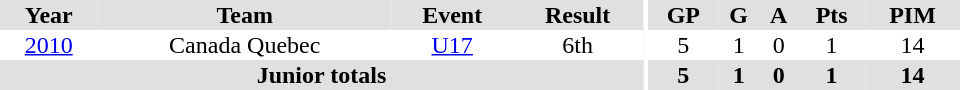<table border="0" cellpadding="1" cellspacing="0" ID="Table3" style="text-align:center; width:40em">
<tr ALIGN="center" bgcolor="#e0e0e0">
<th>Year</th>
<th>Team</th>
<th>Event</th>
<th>Result</th>
<th rowspan="99" bgcolor="#ffffff"></th>
<th>GP</th>
<th>G</th>
<th>A</th>
<th>Pts</th>
<th>PIM</th>
</tr>
<tr>
<td><a href='#'>2010</a></td>
<td>Canada Quebec</td>
<td><a href='#'>U17</a></td>
<td>6th</td>
<td>5</td>
<td>1</td>
<td>0</td>
<td>1</td>
<td>14</td>
</tr>
<tr bgcolor="#e0e0e0">
<th colspan="4">Junior totals</th>
<th>5</th>
<th>1</th>
<th>0</th>
<th>1</th>
<th>14</th>
</tr>
</table>
